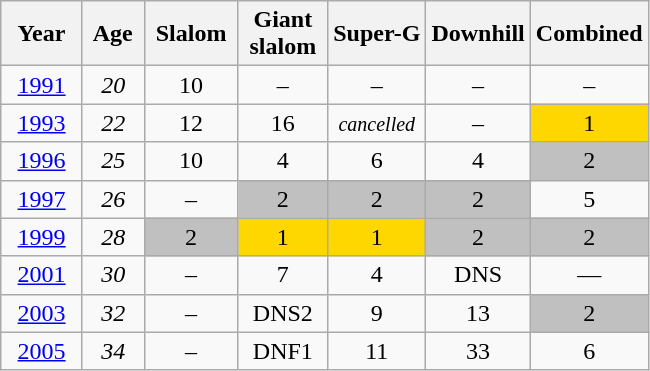<table class=wikitable style="text-align:center">
<tr>
<th>  Year  </th>
<th> Age </th>
<th> Slalom </th>
<th> Giant <br> slalom </th>
<th>Super-G</th>
<th>Downhill</th>
<th>Combined</th>
</tr>
<tr>
<td><a href='#'>1991</a></td>
<td><em>20</em></td>
<td>10</td>
<td>–</td>
<td>–</td>
<td>–</td>
<td>–</td>
</tr>
<tr>
<td><a href='#'>1993</a></td>
<td><em>22</em></td>
<td>12</td>
<td>16</td>
<td><small><em>cancelled</em></small></td>
<td>–</td>
<td style="background:gold;">1</td>
</tr>
<tr>
<td><a href='#'>1996</a></td>
<td><em>25</em></td>
<td>10</td>
<td>4</td>
<td>6</td>
<td>4</td>
<td style="background:silver;">2</td>
</tr>
<tr>
<td><a href='#'>1997</a></td>
<td><em>26</em></td>
<td>–</td>
<td style="background:silver;">2</td>
<td style="background:silver;">2</td>
<td style="background:silver;">2</td>
<td>5</td>
</tr>
<tr>
<td><a href='#'>1999</a></td>
<td><em>28</em></td>
<td style="background:silver;">2</td>
<td style="background:gold;">1</td>
<td style="background:gold;">1</td>
<td style="background:silver;">2</td>
<td style="background:silver;">2</td>
</tr>
<tr>
<td><a href='#'>2001</a></td>
<td><em>30</em></td>
<td>–</td>
<td>7</td>
<td>4</td>
<td>DNS</td>
<td>—</td>
</tr>
<tr>
<td><a href='#'>2003</a></td>
<td><em>32</em></td>
<td>–</td>
<td>DNS2</td>
<td>9</td>
<td>13</td>
<td style="background:silver;">2</td>
</tr>
<tr>
<td><a href='#'>2005</a></td>
<td><em>34</em></td>
<td>–</td>
<td>DNF1</td>
<td>11</td>
<td>33</td>
<td>6</td>
</tr>
</table>
